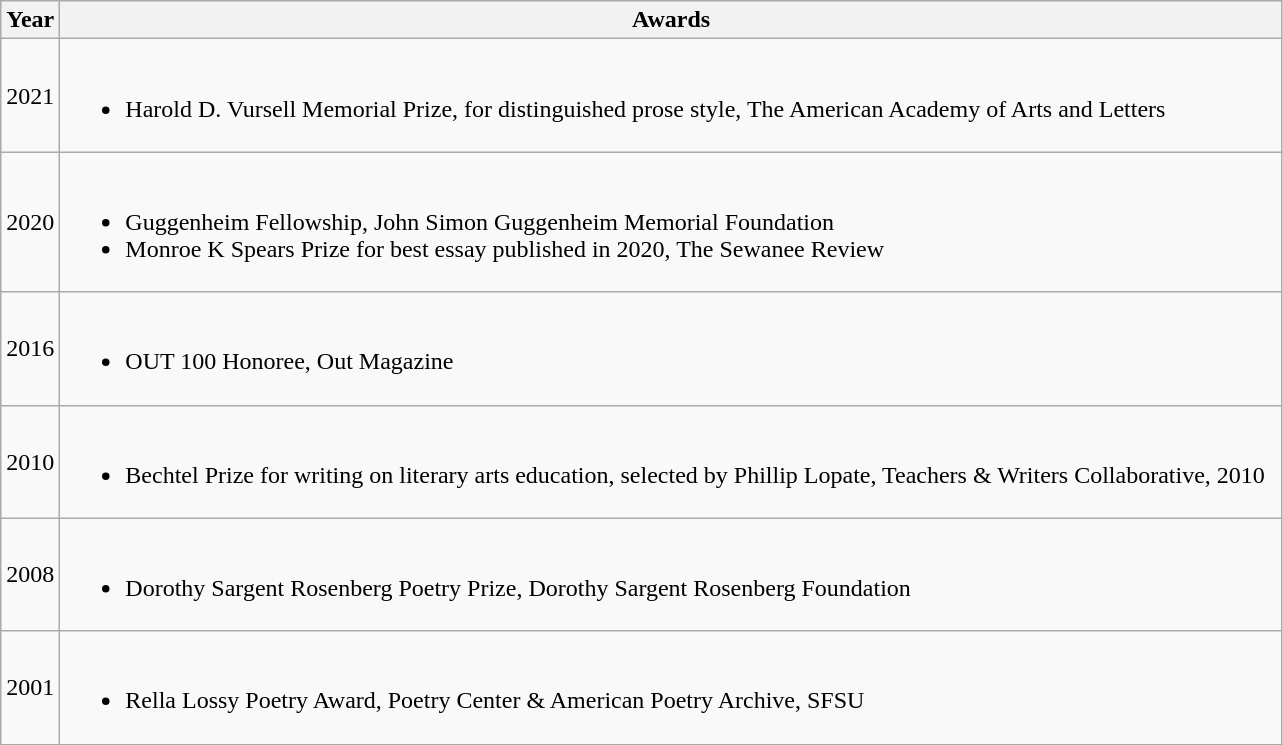<table class="wikitable">
<tr>
<th>Year</th>
<th>Awards</th>
</tr>
<tr>
<td>2021</td>
<td><br><ul><li>Harold D. Vursell Memorial Prize, for distinguished prose style, The American Academy of Arts and Letters</li></ul></td>
</tr>
<tr>
<td>2020</td>
<td><br><ul><li>Guggenheim Fellowship, John Simon Guggenheim Memorial Foundation</li><li>Monroe K Spears Prize for best essay published in 2020, The Sewanee Review</li></ul></td>
</tr>
<tr>
<td>2016</td>
<td><br><ul><li>OUT 100 Honoree, Out Magazine</li></ul></td>
</tr>
<tr>
<td>2010</td>
<td><br><ul><li>Bechtel Prize for writing on literary arts education, selected by Phillip Lopate, Teachers & Writers Collaborative, 2010  </li></ul></td>
</tr>
<tr>
<td>2008</td>
<td><br><ul><li>Dorothy Sargent Rosenberg Poetry Prize, Dorothy Sargent Rosenberg Foundation</li></ul></td>
</tr>
<tr>
<td>2001</td>
<td><br><ul><li>Rella Lossy Poetry Award, Poetry Center & American Poetry Archive, SFSU</li></ul></td>
</tr>
</table>
